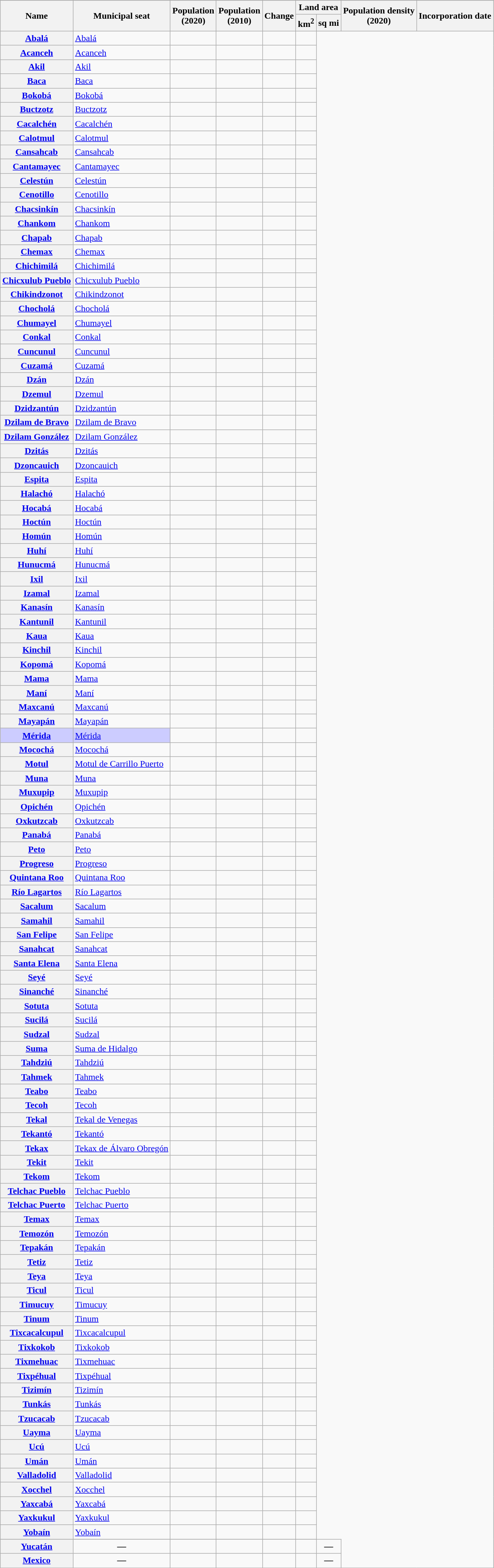<table class="wikitable sortable" style="text-align:right;">
<tr>
</tr>
<tr>
<th scope="col"  rowspan=2>Name</th>
<th scope="col"  rowspan=2>Municipal seat</th>
<th scope="col"  rowspan=2>Population<br>(2020)</th>
<th scope="col"  rowspan=2>Population<br>(2010)</th>
<th scope="col"  rowspan=2>Change</th>
<th scope="col" data-sort-type="number"  colspan=2>Land area</th>
<th scope="col" data-sort-type="number"  rowspan=2>Population density<br>(2020)</th>
<th scope="col"  rowspan=2>Incorporation date</th>
</tr>
<tr>
<th scope="col">km<sup>2</sup></th>
<th scope="col">sq mi</th>
</tr>
<tr>
<th scope="row" align="left"><a href='#'>Abalá</a></th>
<td align=left><a href='#'>Abalá</a></td>
<td></td>
<td></td>
<td></td>
<td></td>
</tr>
<tr>
<th scope="row" align="left"><a href='#'>Acanceh</a></th>
<td align=left><a href='#'>Acanceh</a></td>
<td></td>
<td></td>
<td></td>
<td></td>
</tr>
<tr>
<th scope="row" align="left"><a href='#'>Akil</a></th>
<td align=left><a href='#'>Akil</a></td>
<td></td>
<td></td>
<td></td>
<td></td>
</tr>
<tr>
<th scope="row" align="left"><a href='#'>Baca</a></th>
<td align=left><a href='#'>Baca</a></td>
<td></td>
<td></td>
<td></td>
<td></td>
</tr>
<tr>
<th scope="row" align="left"><a href='#'>Bokobá</a></th>
<td align=left><a href='#'>Bokobá</a></td>
<td></td>
<td></td>
<td></td>
<td></td>
</tr>
<tr>
<th scope="row" align="left"><a href='#'>Buctzotz</a></th>
<td align=left><a href='#'>Buctzotz</a></td>
<td></td>
<td></td>
<td></td>
<td></td>
</tr>
<tr>
<th scope="row" align="left"><a href='#'>Cacalchén</a></th>
<td align=left><a href='#'>Cacalchén</a></td>
<td></td>
<td></td>
<td></td>
<td></td>
</tr>
<tr>
<th scope="row" align="left"><a href='#'>Calotmul</a></th>
<td align=left><a href='#'>Calotmul</a></td>
<td></td>
<td></td>
<td></td>
<td></td>
</tr>
<tr>
<th scope="row" align="left"><a href='#'>Cansahcab</a></th>
<td align=left><a href='#'>Cansahcab</a></td>
<td></td>
<td></td>
<td></td>
<td></td>
</tr>
<tr>
<th scope="row" align="left"><a href='#'>Cantamayec</a></th>
<td align=left><a href='#'>Cantamayec</a></td>
<td></td>
<td></td>
<td></td>
<td></td>
</tr>
<tr>
<th scope="row" align="left"><a href='#'>Celestún</a></th>
<td align=left><a href='#'>Celestún</a></td>
<td></td>
<td></td>
<td></td>
<td></td>
</tr>
<tr>
<th scope="row" align="left"><a href='#'>Cenotillo</a></th>
<td align=left><a href='#'>Cenotillo</a></td>
<td></td>
<td></td>
<td></td>
<td></td>
</tr>
<tr>
<th scope="row" align="left"><a href='#'>Chacsinkín</a></th>
<td align=left><a href='#'>Chacsinkín</a></td>
<td></td>
<td></td>
<td></td>
<td></td>
</tr>
<tr>
<th scope="row" align="left"><a href='#'>Chankom</a></th>
<td align=left><a href='#'>Chankom</a></td>
<td></td>
<td></td>
<td></td>
<td></td>
</tr>
<tr>
<th scope="row" align="left"><a href='#'>Chapab</a></th>
<td align=left><a href='#'>Chapab</a></td>
<td></td>
<td></td>
<td></td>
<td></td>
</tr>
<tr>
<th scope="row" align="left"><a href='#'>Chemax</a></th>
<td align=left><a href='#'>Chemax</a></td>
<td></td>
<td></td>
<td></td>
<td></td>
</tr>
<tr>
<th scope="row" align="left"><a href='#'>Chichimilá</a></th>
<td align=left><a href='#'>Chichimilá</a></td>
<td></td>
<td></td>
<td></td>
<td></td>
</tr>
<tr>
<th scope="row" align="left"><a href='#'>Chicxulub Pueblo</a></th>
<td align=left><a href='#'>Chicxulub Pueblo</a></td>
<td></td>
<td></td>
<td></td>
<td></td>
</tr>
<tr>
<th scope="row" align="left"><a href='#'>Chikindzonot</a></th>
<td align=left><a href='#'>Chikindzonot</a></td>
<td></td>
<td></td>
<td></td>
<td></td>
</tr>
<tr>
<th scope="row" align="left"><a href='#'>Chocholá</a></th>
<td align=left><a href='#'>Chocholá</a></td>
<td></td>
<td></td>
<td></td>
<td></td>
</tr>
<tr>
<th scope="row" align="left"><a href='#'>Chumayel</a></th>
<td align=left><a href='#'>Chumayel</a></td>
<td></td>
<td></td>
<td></td>
<td></td>
</tr>
<tr>
<th scope="row" align="left"><a href='#'>Conkal</a></th>
<td align=left><a href='#'>Conkal</a></td>
<td></td>
<td></td>
<td></td>
<td></td>
</tr>
<tr>
<th scope="row" align="left"><a href='#'>Cuncunul</a></th>
<td align=left><a href='#'>Cuncunul</a></td>
<td></td>
<td></td>
<td></td>
<td></td>
</tr>
<tr>
<th scope="row" align="left"><a href='#'>Cuzamá</a></th>
<td align=left><a href='#'>Cuzamá</a></td>
<td></td>
<td></td>
<td></td>
<td></td>
</tr>
<tr>
<th scope="row" align="left"><a href='#'>Dzán</a></th>
<td align=left><a href='#'>Dzán</a></td>
<td></td>
<td></td>
<td></td>
<td></td>
</tr>
<tr>
<th scope="row" align="left"><a href='#'>Dzemul</a></th>
<td align=left><a href='#'>Dzemul</a></td>
<td></td>
<td></td>
<td></td>
<td></td>
</tr>
<tr>
<th scope="row" align="left"><a href='#'>Dzidzantún</a></th>
<td align=left><a href='#'>Dzidzantún</a></td>
<td></td>
<td></td>
<td></td>
<td></td>
</tr>
<tr>
<th scope="row" align="left"><a href='#'>Dzilam de Bravo</a></th>
<td align=left><a href='#'>Dzilam de Bravo</a></td>
<td></td>
<td></td>
<td></td>
<td></td>
</tr>
<tr>
<th scope="row" align="left"><a href='#'>Dzilam González</a></th>
<td align=left><a href='#'>Dzilam González</a></td>
<td></td>
<td></td>
<td></td>
<td></td>
</tr>
<tr>
<th scope="row" align="left"><a href='#'>Dzitás</a></th>
<td align=left><a href='#'>Dzitás</a></td>
<td></td>
<td></td>
<td></td>
<td></td>
</tr>
<tr>
<th scope="row" align="left"><a href='#'>Dzoncauich</a></th>
<td align=left><a href='#'>Dzoncauich</a></td>
<td></td>
<td></td>
<td></td>
<td></td>
</tr>
<tr>
<th scope="row" align="left"><a href='#'>Espita</a></th>
<td align=left><a href='#'>Espita</a></td>
<td></td>
<td></td>
<td></td>
<td></td>
</tr>
<tr>
<th scope="row" align="left"><a href='#'>Halachó</a></th>
<td align=left><a href='#'>Halachó</a></td>
<td></td>
<td></td>
<td></td>
<td></td>
</tr>
<tr>
<th scope="row" align="left"><a href='#'>Hocabá</a></th>
<td align=left><a href='#'>Hocabá</a></td>
<td></td>
<td></td>
<td></td>
<td></td>
</tr>
<tr>
<th scope="row" align="left"><a href='#'>Hoctún</a></th>
<td align=left><a href='#'>Hoctún</a></td>
<td></td>
<td></td>
<td></td>
<td></td>
</tr>
<tr>
<th scope="row" align="left"><a href='#'>Homún</a></th>
<td align=left><a href='#'>Homún</a></td>
<td></td>
<td></td>
<td></td>
<td></td>
</tr>
<tr>
<th scope="row" align="left"><a href='#'>Huhí</a></th>
<td align=left><a href='#'>Huhí</a></td>
<td></td>
<td></td>
<td></td>
<td></td>
</tr>
<tr>
<th scope="row" align="left"><a href='#'>Hunucmá</a></th>
<td align=left><a href='#'>Hunucmá</a></td>
<td></td>
<td></td>
<td></td>
<td></td>
</tr>
<tr>
<th scope="row" align="left"><a href='#'>Ixil</a></th>
<td align=left><a href='#'>Ixil</a></td>
<td></td>
<td></td>
<td></td>
<td></td>
</tr>
<tr>
<th scope="row" align="left"><a href='#'>Izamal</a></th>
<td align=left><a href='#'>Izamal</a></td>
<td></td>
<td></td>
<td></td>
<td></td>
</tr>
<tr>
<th scope="row" align="left"><a href='#'>Kanasín</a></th>
<td align=left><a href='#'>Kanasín</a></td>
<td></td>
<td></td>
<td></td>
<td></td>
</tr>
<tr>
<th scope="row" align="left"><a href='#'>Kantunil</a></th>
<td align=left><a href='#'>Kantunil</a></td>
<td></td>
<td></td>
<td></td>
<td></td>
</tr>
<tr>
<th scope="row" align="left"><a href='#'>Kaua</a></th>
<td align=left><a href='#'>Kaua</a></td>
<td></td>
<td></td>
<td></td>
<td></td>
</tr>
<tr>
<th scope="row" align="left"><a href='#'>Kinchil</a></th>
<td align=left><a href='#'>Kinchil</a></td>
<td></td>
<td></td>
<td></td>
<td></td>
</tr>
<tr>
<th scope="row" align="left"><a href='#'>Kopomá</a></th>
<td align=left><a href='#'>Kopomá</a></td>
<td></td>
<td></td>
<td></td>
<td></td>
</tr>
<tr>
<th scope="row" align="left"><a href='#'>Mama</a></th>
<td align=left><a href='#'>Mama</a></td>
<td></td>
<td></td>
<td></td>
<td></td>
</tr>
<tr>
<th scope="row" align="left"><a href='#'>Maní</a></th>
<td align=left><a href='#'>Maní</a></td>
<td></td>
<td></td>
<td></td>
<td></td>
</tr>
<tr>
<th scope="row" align="left"><a href='#'>Maxcanú</a></th>
<td align=left><a href='#'>Maxcanú</a></td>
<td></td>
<td></td>
<td></td>
<td></td>
</tr>
<tr>
<th scope="row" align="left"><a href='#'>Mayapán</a></th>
<td align=left><a href='#'>Mayapán</a></td>
<td></td>
<td></td>
<td></td>
<td></td>
</tr>
<tr>
<th scope="row" align="left" style="background:#CCF;"><a href='#'>Mérida</a></th>
<td align=left style="background:#CCF;"><a href='#'>Mérida</a></td>
<td></td>
<td></td>
<td></td>
<td></td>
</tr>
<tr>
<th scope="row" align="left"><a href='#'>Mocochá</a></th>
<td align=left><a href='#'>Mocochá</a></td>
<td></td>
<td></td>
<td></td>
<td></td>
</tr>
<tr>
<th scope="row" align="left"><a href='#'>Motul</a></th>
<td align=left><a href='#'>Motul de Carrillo Puerto</a></td>
<td></td>
<td></td>
<td></td>
<td></td>
</tr>
<tr>
<th scope="row" align="left"><a href='#'>Muna</a></th>
<td align=left><a href='#'>Muna</a></td>
<td></td>
<td></td>
<td></td>
<td></td>
</tr>
<tr>
<th scope="row" align="left"><a href='#'>Muxupip</a></th>
<td align=left><a href='#'>Muxupip</a></td>
<td></td>
<td></td>
<td></td>
<td></td>
</tr>
<tr>
<th scope="row" align="left"><a href='#'>Opichén</a></th>
<td align=left><a href='#'>Opichén</a></td>
<td></td>
<td></td>
<td></td>
<td></td>
</tr>
<tr>
<th scope="row" align="left"><a href='#'>Oxkutzcab</a></th>
<td align=left><a href='#'>Oxkutzcab</a></td>
<td></td>
<td></td>
<td></td>
<td></td>
</tr>
<tr>
<th scope="row" align="left"><a href='#'>Panabá</a></th>
<td align=left><a href='#'>Panabá</a></td>
<td></td>
<td></td>
<td></td>
<td></td>
</tr>
<tr>
<th scope="row" align="left"><a href='#'>Peto</a></th>
<td align=left><a href='#'>Peto</a></td>
<td></td>
<td></td>
<td></td>
<td></td>
</tr>
<tr>
<th scope="row" align="left"><a href='#'>Progreso</a></th>
<td align=left><a href='#'>Progreso</a></td>
<td></td>
<td></td>
<td></td>
<td></td>
</tr>
<tr>
<th scope="row" align="left"><a href='#'>Quintana Roo</a></th>
<td align=left><a href='#'>Quintana Roo</a></td>
<td></td>
<td></td>
<td></td>
<td></td>
</tr>
<tr>
<th scope="row" align="left"><a href='#'>Río Lagartos</a></th>
<td align=left><a href='#'>Río Lagartos</a></td>
<td></td>
<td></td>
<td></td>
<td></td>
</tr>
<tr>
<th scope="row" align="left"><a href='#'>Sacalum</a></th>
<td align=left><a href='#'>Sacalum</a></td>
<td></td>
<td></td>
<td></td>
<td></td>
</tr>
<tr>
<th scope="row" align="left"><a href='#'>Samahil</a></th>
<td align=left><a href='#'>Samahil</a></td>
<td></td>
<td></td>
<td></td>
<td></td>
</tr>
<tr>
<th scope="row" align="left"><a href='#'>San Felipe</a></th>
<td align=left><a href='#'>San Felipe</a></td>
<td></td>
<td></td>
<td></td>
<td></td>
</tr>
<tr>
<th scope="row" align="left"><a href='#'>Sanahcat</a></th>
<td align=left><a href='#'>Sanahcat</a></td>
<td></td>
<td></td>
<td></td>
<td></td>
</tr>
<tr>
<th scope="row" align="left"><a href='#'>Santa Elena</a></th>
<td align=left><a href='#'>Santa Elena</a></td>
<td></td>
<td></td>
<td></td>
<td></td>
</tr>
<tr>
<th scope="row" align="left"><a href='#'>Seyé</a></th>
<td align=left><a href='#'>Seyé</a></td>
<td></td>
<td></td>
<td></td>
<td></td>
</tr>
<tr>
<th scope="row" align="left"><a href='#'>Sinanché</a></th>
<td align=left><a href='#'>Sinanché</a></td>
<td></td>
<td></td>
<td></td>
<td></td>
</tr>
<tr>
<th scope="row" align="left"><a href='#'>Sotuta</a></th>
<td align=left><a href='#'>Sotuta</a></td>
<td></td>
<td></td>
<td></td>
<td></td>
</tr>
<tr>
<th scope="row" align="left"><a href='#'>Sucilá</a></th>
<td align=left><a href='#'>Sucilá</a></td>
<td></td>
<td></td>
<td></td>
<td></td>
</tr>
<tr>
<th scope="row" align="left"><a href='#'>Sudzal</a></th>
<td align=left><a href='#'>Sudzal</a></td>
<td></td>
<td></td>
<td></td>
<td></td>
</tr>
<tr>
<th scope="row" align="left"><a href='#'>Suma</a></th>
<td align=left><a href='#'>Suma de Hidalgo</a></td>
<td></td>
<td></td>
<td></td>
<td></td>
</tr>
<tr>
<th scope="row" align="left"><a href='#'>Tahdziú</a></th>
<td align=left><a href='#'>Tahdziú</a></td>
<td></td>
<td></td>
<td></td>
<td></td>
</tr>
<tr>
<th scope="row" align="left"><a href='#'>Tahmek</a></th>
<td align=left><a href='#'>Tahmek</a></td>
<td></td>
<td></td>
<td></td>
<td></td>
</tr>
<tr>
<th scope="row" align="left"><a href='#'>Teabo</a></th>
<td align=left><a href='#'>Teabo</a></td>
<td></td>
<td></td>
<td></td>
<td></td>
</tr>
<tr>
<th scope="row" align="left"><a href='#'>Tecoh</a></th>
<td align=left><a href='#'>Tecoh</a></td>
<td></td>
<td></td>
<td></td>
<td></td>
</tr>
<tr>
<th scope="row" align="left"><a href='#'>Tekal</a></th>
<td align=left><a href='#'>Tekal de Venegas</a></td>
<td></td>
<td></td>
<td></td>
<td></td>
</tr>
<tr>
<th scope="row" align="left"><a href='#'>Tekantó</a></th>
<td align=left><a href='#'>Tekantó</a></td>
<td></td>
<td></td>
<td></td>
<td></td>
</tr>
<tr>
<th scope="row" align="left"><a href='#'>Tekax</a></th>
<td align=left><a href='#'>Tekax de Álvaro Obregón</a></td>
<td></td>
<td></td>
<td></td>
<td></td>
</tr>
<tr>
<th scope="row" align="left"><a href='#'>Tekit</a></th>
<td align=left><a href='#'>Tekit</a></td>
<td></td>
<td></td>
<td></td>
<td></td>
</tr>
<tr>
<th scope="row" align="left"><a href='#'>Tekom</a></th>
<td align=left><a href='#'>Tekom</a></td>
<td></td>
<td></td>
<td></td>
<td></td>
</tr>
<tr>
<th scope="row" align="left"><a href='#'>Telchac Pueblo</a></th>
<td align=left><a href='#'>Telchac Pueblo</a></td>
<td></td>
<td></td>
<td></td>
<td></td>
</tr>
<tr>
<th scope="row" align="left"><a href='#'>Telchac Puerto</a></th>
<td align=left><a href='#'>Telchac Puerto</a></td>
<td></td>
<td></td>
<td></td>
<td></td>
</tr>
<tr>
<th scope="row" align="left"><a href='#'>Temax</a></th>
<td align=left><a href='#'>Temax</a></td>
<td></td>
<td></td>
<td></td>
<td></td>
</tr>
<tr>
<th scope="row" align="left"><a href='#'>Temozón</a></th>
<td align=left><a href='#'>Temozón</a></td>
<td></td>
<td></td>
<td></td>
<td></td>
</tr>
<tr>
<th scope="row" align="left"><a href='#'>Tepakán</a></th>
<td align=left><a href='#'>Tepakán</a></td>
<td></td>
<td></td>
<td></td>
<td></td>
</tr>
<tr>
<th scope="row" align="left"><a href='#'>Tetiz</a></th>
<td align=left><a href='#'>Tetiz</a></td>
<td></td>
<td></td>
<td></td>
<td></td>
</tr>
<tr>
<th scope="row" align="left"><a href='#'>Teya</a></th>
<td align=left><a href='#'>Teya</a></td>
<td></td>
<td></td>
<td></td>
<td></td>
</tr>
<tr>
<th scope="row" align="left"><a href='#'>Ticul</a></th>
<td align=left><a href='#'>Ticul</a></td>
<td></td>
<td></td>
<td></td>
<td></td>
</tr>
<tr>
<th scope="row" align="left"><a href='#'>Timucuy</a></th>
<td align=left><a href='#'>Timucuy</a></td>
<td></td>
<td></td>
<td></td>
<td></td>
</tr>
<tr>
<th scope="row" align="left"><a href='#'>Tinum</a></th>
<td align=left><a href='#'>Tinum</a></td>
<td></td>
<td></td>
<td></td>
<td></td>
</tr>
<tr>
<th scope="row" align="left"><a href='#'>Tixcacalcupul</a></th>
<td align=left><a href='#'>Tixcacalcupul</a></td>
<td></td>
<td></td>
<td></td>
<td></td>
</tr>
<tr>
<th scope="row" align="left"><a href='#'>Tixkokob</a></th>
<td align=left><a href='#'>Tixkokob</a></td>
<td></td>
<td></td>
<td></td>
<td></td>
</tr>
<tr>
<th scope="row" align="left"><a href='#'>Tixmehuac</a></th>
<td align=left><a href='#'>Tixmehuac</a></td>
<td></td>
<td></td>
<td></td>
<td></td>
</tr>
<tr>
<th scope="row" align="left"><a href='#'>Tixpéhual</a></th>
<td align=left><a href='#'>Tixpéhual</a></td>
<td></td>
<td></td>
<td></td>
<td></td>
</tr>
<tr>
<th scope="row" align="left"><a href='#'>Tizimín</a></th>
<td align=left><a href='#'>Tizimín</a></td>
<td></td>
<td></td>
<td></td>
<td></td>
</tr>
<tr>
<th scope="row" align="left"><a href='#'>Tunkás</a></th>
<td align=left><a href='#'>Tunkás</a></td>
<td></td>
<td></td>
<td></td>
<td></td>
</tr>
<tr>
<th scope="row" align="left"><a href='#'>Tzucacab</a></th>
<td align=left><a href='#'>Tzucacab</a></td>
<td></td>
<td></td>
<td></td>
<td></td>
</tr>
<tr>
<th scope="row" align="left"><a href='#'>Uayma</a></th>
<td align=left><a href='#'>Uayma</a></td>
<td></td>
<td></td>
<td></td>
<td></td>
</tr>
<tr>
<th scope="row" align="left"><a href='#'>Ucú</a></th>
<td align=left><a href='#'>Ucú</a></td>
<td></td>
<td></td>
<td></td>
<td></td>
</tr>
<tr>
<th scope="row" align="left"><a href='#'>Umán</a></th>
<td align=left><a href='#'>Umán</a></td>
<td></td>
<td></td>
<td></td>
<td></td>
</tr>
<tr>
<th scope="row" align="left"><a href='#'>Valladolid</a></th>
<td align=left><a href='#'>Valladolid</a></td>
<td></td>
<td></td>
<td></td>
<td></td>
</tr>
<tr>
<th scope="row" align="left"><a href='#'>Xocchel</a></th>
<td align=left><a href='#'>Xocchel</a></td>
<td></td>
<td></td>
<td></td>
<td></td>
</tr>
<tr>
<th scope="row" align="left"><a href='#'>Yaxcabá</a></th>
<td align=left><a href='#'>Yaxcabá</a></td>
<td></td>
<td></td>
<td></td>
<td></td>
</tr>
<tr>
<th scope="row" align="left"><a href='#'>Yaxkukul</a></th>
<td align=left><a href='#'>Yaxkukul</a></td>
<td></td>
<td></td>
<td></td>
<td></td>
</tr>
<tr>
<th scope="row" align="left"><a href='#'>Yobaín</a></th>
<td align=left><a href='#'>Yobaín</a></td>
<td></td>
<td></td>
<td></td>
<td></td>
</tr>
<tr>
</tr>
<tr class="sortbottom" style="text-align:center;" style="background: #f2f2f2;">
<th scope="row" align="left"><strong><a href='#'>Yucatán</a></strong></th>
<td><strong>—</strong></td>
<td></td>
<td><strong></strong></td>
<td><strong></strong></td>
<td align="right"><strong></strong></td>
<td><strong>—</strong></td>
</tr>
<tr class="sortbottom" style="text-align:center;" style="background: #f2f2f2;">
<th scope="row" align="left"><strong><a href='#'>Mexico</a></strong></th>
<td><strong>—</strong></td>
<td></td>
<td><strong></strong></td>
<td><strong></strong></td>
<td align="right"><strong></strong></td>
<td><strong>—</strong></td>
</tr>
</table>
